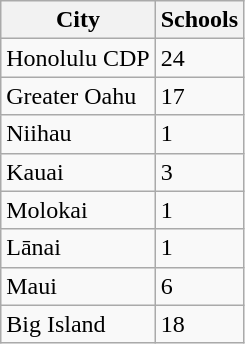<table class="wikitable" border="1">
<tr>
<th>City</th>
<th>Schools</th>
</tr>
<tr>
<td>Honolulu CDP</td>
<td>24</td>
</tr>
<tr>
<td>Greater Oahu</td>
<td>17</td>
</tr>
<tr>
<td>Niihau</td>
<td>1</td>
</tr>
<tr>
<td>Kauai</td>
<td>3</td>
</tr>
<tr>
<td>Molokai</td>
<td>1</td>
</tr>
<tr>
<td>Lānai</td>
<td>1</td>
</tr>
<tr>
<td>Maui</td>
<td>6</td>
</tr>
<tr>
<td>Big Island</td>
<td>18</td>
</tr>
</table>
